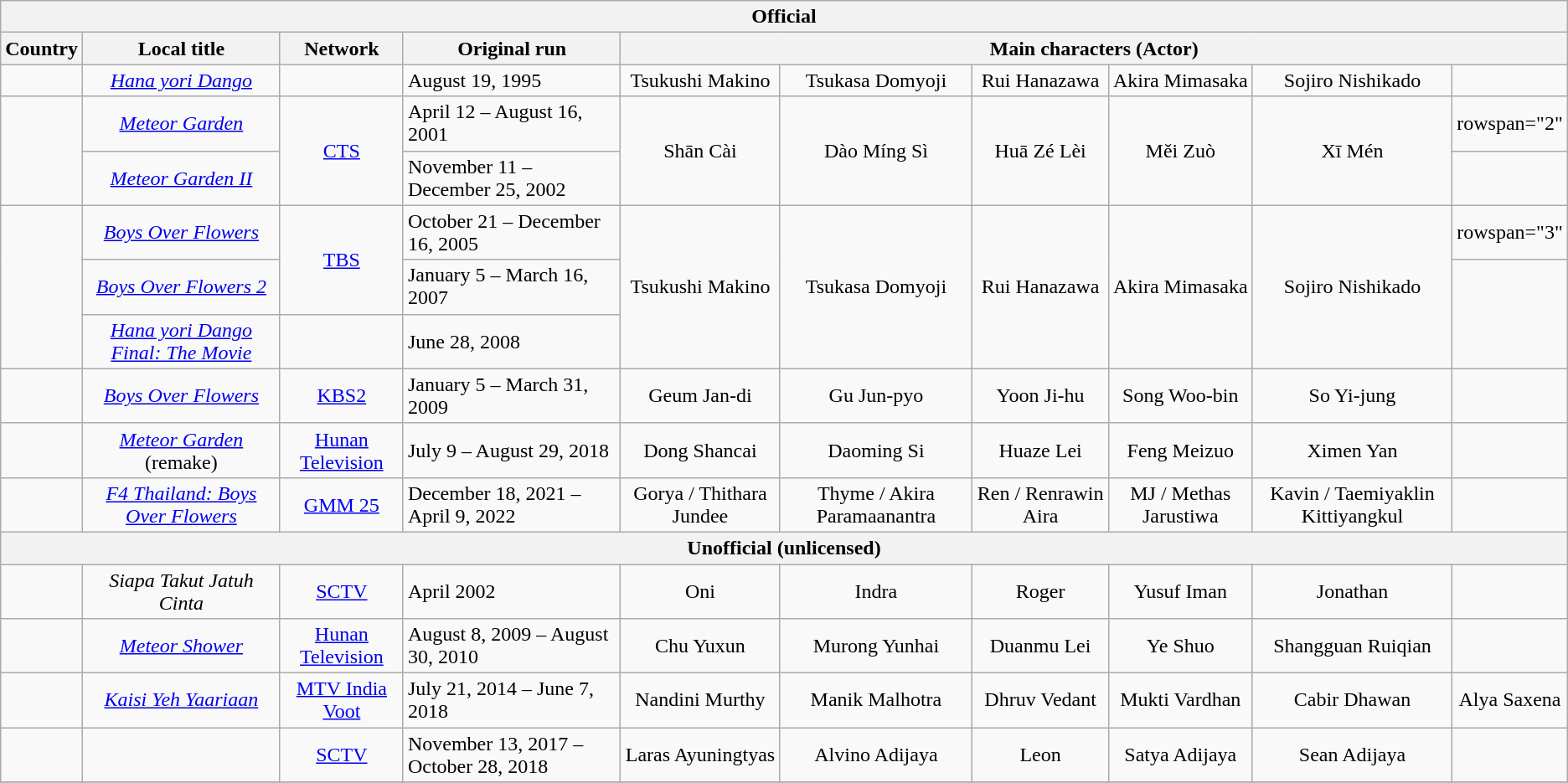<table class="wikitable" style="text-align:center">
<tr>
<th !width= 10% colspan="10">Official</th>
</tr>
<tr>
<th !width= 10%>Country</th>
<th !width= 10%>Local title</th>
<th !width= 10%>Network</th>
<th !width= 10%>Original run</th>
<th !width= 10% colspan="6">Main characters (Actor)</th>
</tr>
<tr>
<td style="text-align:left;"></td>
<td><em><a href='#'>Hana yori Dango</a></em></td>
<td></td>
<td style="text-align:left;">August 19, 1995</td>
<td>Tsukushi Makino<br></td>
<td>Tsukasa Domyoji<br></td>
<td>Rui Hanazawa<br></td>
<td>Akira Mimasaka<br></td>
<td>Sojiro Nishikado<br></td>
<td></td>
</tr>
<tr>
<td style="text-align:left;" rowspan="2"></td>
<td><em><a href='#'>Meteor Garden</a></em></td>
<td rowspan="2"><a href='#'>CTS</a></td>
<td style="text-align:left;">April 12 – August 16, 2001</td>
<td rowspan="2">Shān Cài<br></td>
<td rowspan="2">Dào Míng Sì<br></td>
<td rowspan="2">Huā Zé Lèi<br></td>
<td rowspan="2">Měi Zuò<br></td>
<td rowspan="2">Xī Mén<br></td>
<td>rowspan="2" </td>
</tr>
<tr>
<td><em><a href='#'>Meteor Garden II</a></em></td>
<td style="text-align:left;">November 11 – December 25, 2002</td>
</tr>
<tr>
<td style="text-align:left;" rowspan="3"></td>
<td><em><a href='#'>Boys Over Flowers</a></em></td>
<td rowspan="2"><a href='#'>TBS</a></td>
<td style="text-align:left;">October 21 – December 16, 2005</td>
<td rowspan="3">Tsukushi Makino<br></td>
<td rowspan="3">Tsukasa Domyoji<br></td>
<td rowspan="3">Rui Hanazawa<br></td>
<td rowspan="3">Akira Mimasaka<br></td>
<td rowspan="3">Sojiro Nishikado<br></td>
<td>rowspan="3" </td>
</tr>
<tr>
<td><em><a href='#'>Boys Over Flowers 2</a></em></td>
<td style="text-align:left;">January 5 – March 16, 2007</td>
</tr>
<tr>
<td><em><a href='#'>Hana yori Dango Final: The Movie</a></em></td>
<td></td>
<td style="text-align:left;">June 28, 2008</td>
</tr>
<tr>
<td style="text-align:left;"></td>
<td><em><a href='#'>Boys Over Flowers</a></em></td>
<td><a href='#'>KBS2</a></td>
<td style="text-align:left;">January 5 – March 31, 2009</td>
<td>Geum Jan-di<br></td>
<td>Gu Jun-pyo<br></td>
<td>Yoon Ji-hu<br></td>
<td>Song Woo-bin<br></td>
<td>So Yi-jung<br></td>
<td></td>
</tr>
<tr>
<td style="text-align:left;"></td>
<td><em><a href='#'>Meteor Garden</a></em> (remake)</td>
<td><a href='#'>Hunan Television</a></td>
<td style="text-align:left;">July 9 – August 29, 2018</td>
<td>Dong Shancai<br></td>
<td>Daoming Si<br></td>
<td>Huaze Lei<br></td>
<td>Feng Meizuo<br></td>
<td>Ximen Yan<br></td>
<td></td>
</tr>
<tr>
<td style="text-align:left;"></td>
<td><em><a href='#'>F4 Thailand: Boys Over Flowers</a></em></td>
<td><a href='#'>GMM 25</a></td>
<td style="text-align:left;">December 18, 2021 – April 9, 2022</td>
<td>Gorya / Thithara Jundee<br></td>
<td>Thyme / Akira Paramaanantra<br></td>
<td>Ren / Renrawin Aira<br></td>
<td>MJ / Methas Jarustiwa<br></td>
<td>Kavin / Taemiyaklin Kittiyangkul<br></td>
<td></td>
</tr>
<tr>
<th !width= 10% colspan="10">Unofficial (unlicensed)</th>
</tr>
<tr>
<td style="text-align:left;"></td>
<td><em>Siapa Takut Jatuh Cinta</em></td>
<td><a href='#'>SCTV</a></td>
<td style="text-align:left;">April 2002</td>
<td>Oni<br></td>
<td>Indra<br></td>
<td>Roger<br></td>
<td>Yusuf Iman<br></td>
<td>Jonathan<br></td>
<td></td>
</tr>
<tr>
<td style="text-align:left;"></td>
<td><em><a href='#'>Meteor Shower</a></em></td>
<td><a href='#'>Hunan Television</a></td>
<td style="text-align:left;">August 8, 2009 – August 30, 2010</td>
<td>Chu Yuxun<br></td>
<td>Murong Yunhai<br></td>
<td>Duanmu Lei<br></td>
<td>Ye Shuo<br></td>
<td>Shangguan Ruiqian<br></td>
<td></td>
</tr>
<tr>
<td style="text-align:left;"></td>
<td><em><a href='#'>Kaisi Yeh Yaariaan</a></em></td>
<td><a href='#'>MTV India</a> <br><a href='#'>Voot</a> </td>
<td style="text-align:left;">July 21, 2014 – June 7, 2018</td>
<td>Nandini Murthy<br></td>
<td>Manik Malhotra<br></td>
<td>Dhruv Vedant<br></td>
<td>Mukti Vardhan<br></td>
<td>Cabir Dhawan<br></td>
<td>Alya Saxena<br></td>
</tr>
<tr>
<td style="text-align:left;"></td>
<td><em></em></td>
<td><a href='#'>SCTV</a></td>
<td style="text-align:left;">November 13, 2017 – October 28, 2018</td>
<td>Laras Ayuningtyas<br></td>
<td>Alvino Adijaya<br></td>
<td>Leon<br></td>
<td>Satya Adijaya<br></td>
<td>Sean Adijaya<br></td>
<td></td>
</tr>
<tr>
</tr>
</table>
